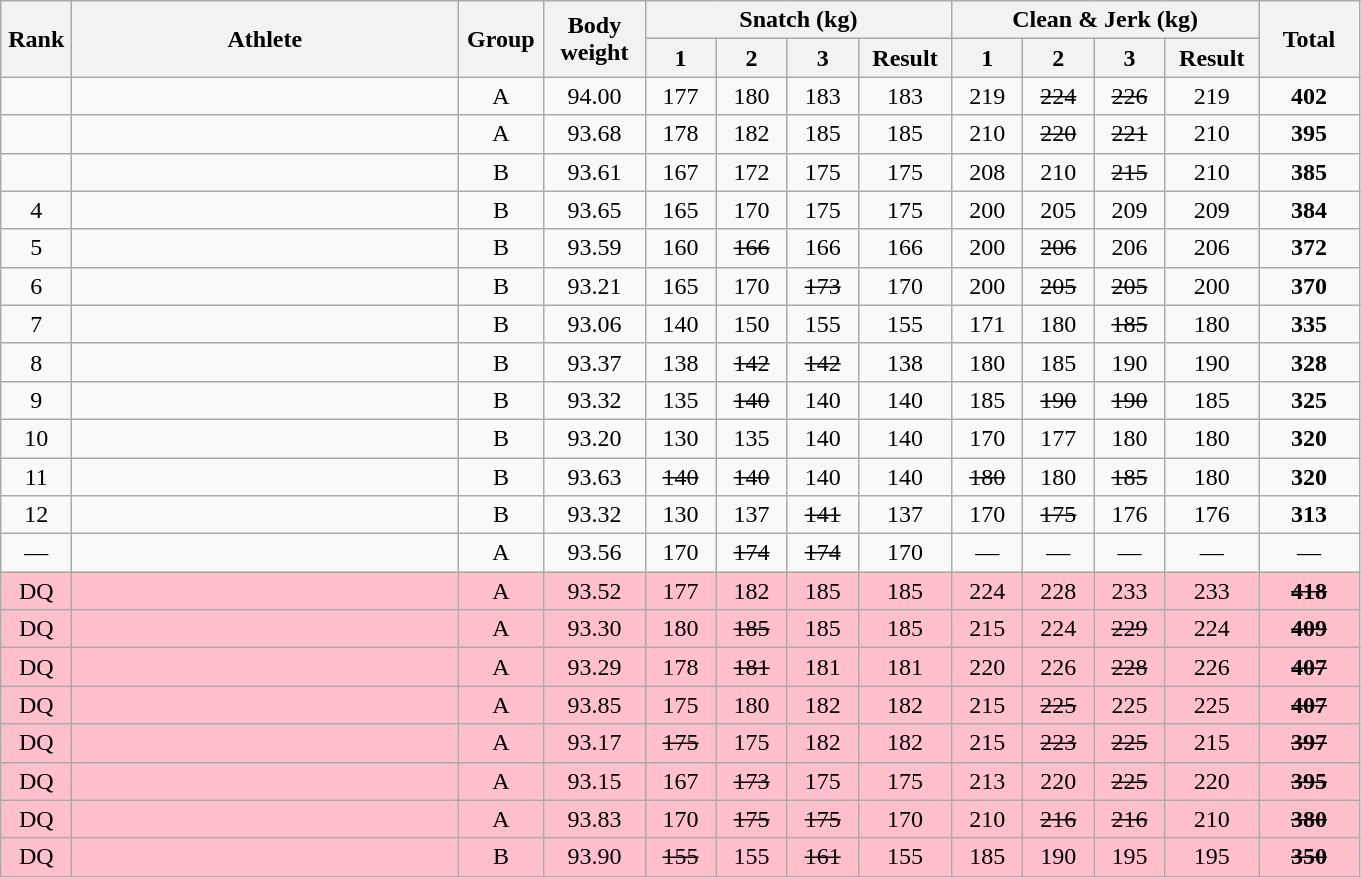<table class = "wikitable" style="text-align:center;">
<tr>
<th rowspan=2 width=40>Rank</th>
<th rowspan=2 width=250>Athlete</th>
<th rowspan=2 width=50>Group</th>
<th rowspan=2 width=60>Body weight</th>
<th colspan=4>Snatch (kg)</th>
<th colspan=4>Clean & Jerk (kg)</th>
<th rowspan=2 width=60>Total</th>
</tr>
<tr>
<th width=40>1</th>
<th width=40>2</th>
<th width=40>3</th>
<th width=55>Result</th>
<th width=40>1</th>
<th width=40>2</th>
<th width=40>3</th>
<th width=55>Result</th>
</tr>
<tr>
<td></td>
<td align=left></td>
<td>A</td>
<td>94.00</td>
<td>177</td>
<td>180</td>
<td>183</td>
<td>183</td>
<td>219</td>
<td><s>224</s></td>
<td><s>226</s></td>
<td>219</td>
<td><strong>402</strong></td>
</tr>
<tr>
<td></td>
<td align=left></td>
<td>A</td>
<td>93.68</td>
<td>178</td>
<td>182</td>
<td>185</td>
<td>185</td>
<td>210</td>
<td><s>220</s></td>
<td><s>221</s></td>
<td>210</td>
<td><strong>395</strong></td>
</tr>
<tr>
<td></td>
<td align=left></td>
<td>B</td>
<td>93.61</td>
<td>167</td>
<td>172</td>
<td>175</td>
<td>175</td>
<td>208</td>
<td>210</td>
<td><s>215</s></td>
<td>210</td>
<td><strong>385</strong></td>
</tr>
<tr>
<td>4</td>
<td align=left></td>
<td>B</td>
<td>93.65</td>
<td>165</td>
<td>170</td>
<td>175</td>
<td>175</td>
<td>200</td>
<td>205</td>
<td>209</td>
<td>209</td>
<td><strong>384</strong></td>
</tr>
<tr>
<td>5</td>
<td align=left></td>
<td>B</td>
<td>93.59</td>
<td>160</td>
<td><s>166</s></td>
<td>166</td>
<td>166</td>
<td>200</td>
<td><s>206</s></td>
<td>206</td>
<td>206</td>
<td><strong>372</strong></td>
</tr>
<tr>
<td>6</td>
<td align=left></td>
<td>B</td>
<td>93.21</td>
<td>165</td>
<td>170</td>
<td><s>173</s></td>
<td>170</td>
<td>200</td>
<td><s>205</s></td>
<td><s>205</s></td>
<td>200</td>
<td><strong>370</strong></td>
</tr>
<tr>
<td>7</td>
<td align=left></td>
<td>B</td>
<td>93.06</td>
<td>140</td>
<td>150</td>
<td>155</td>
<td>155</td>
<td>171</td>
<td>180</td>
<td><s>185</s></td>
<td>180</td>
<td><strong>335</strong></td>
</tr>
<tr>
<td>8</td>
<td align=left></td>
<td>B</td>
<td>93.37</td>
<td>138</td>
<td><s>142</s></td>
<td><s>142</s></td>
<td>138</td>
<td>180</td>
<td>185</td>
<td>190</td>
<td>190</td>
<td><strong>328</strong></td>
</tr>
<tr>
<td>9</td>
<td align=left></td>
<td>B</td>
<td>93.32</td>
<td>135</td>
<td><s>140</s></td>
<td>140</td>
<td>140</td>
<td>185</td>
<td><s>190</s></td>
<td><s>190</s></td>
<td>185</td>
<td><strong>325</strong></td>
</tr>
<tr>
<td>10</td>
<td align=left></td>
<td>B</td>
<td>93.20</td>
<td>130</td>
<td>135</td>
<td>140</td>
<td>140</td>
<td>170</td>
<td>177</td>
<td>180</td>
<td>180</td>
<td><strong>320</strong></td>
</tr>
<tr>
<td>11</td>
<td align=left></td>
<td>B</td>
<td>93.63</td>
<td><s>140</s></td>
<td><s>140</s></td>
<td>140</td>
<td>140</td>
<td><s>180</s></td>
<td>180</td>
<td><s>185</s></td>
<td>180</td>
<td><strong>320</strong></td>
</tr>
<tr>
<td>12</td>
<td align=left></td>
<td>B</td>
<td>93.32</td>
<td>130</td>
<td>137</td>
<td><s>141</s></td>
<td>137</td>
<td>170</td>
<td><s>175</s></td>
<td>176</td>
<td>176</td>
<td><strong>313</strong></td>
</tr>
<tr>
<td>—</td>
<td align=left></td>
<td>A</td>
<td>93.56</td>
<td>170</td>
<td><s>174</s></td>
<td><s>174</s></td>
<td>170</td>
<td>—</td>
<td>—</td>
<td>—</td>
<td>—</td>
<td>—</td>
</tr>
<tr bgcolor=pink>
<td>DQ</td>
<td align=left></td>
<td>A</td>
<td>93.52</td>
<td>177</td>
<td>182</td>
<td>185</td>
<td>185</td>
<td>224</td>
<td>228</td>
<td>233</td>
<td>233</td>
<td><s><strong>418</strong></s></td>
</tr>
<tr bgcolor=pink>
<td>DQ</td>
<td align=left></td>
<td>A</td>
<td>93.30</td>
<td>180</td>
<td><s>185</s></td>
<td>185</td>
<td>185</td>
<td>215</td>
<td>224</td>
<td><s>229</s></td>
<td>224</td>
<td><s><strong>409</strong></s></td>
</tr>
<tr bgcolor=pink>
<td>DQ</td>
<td align=left></td>
<td>A</td>
<td>93.29</td>
<td>178</td>
<td><s>181</s></td>
<td>181</td>
<td>181</td>
<td>220</td>
<td>226</td>
<td><s>228</s></td>
<td>226</td>
<td><s><strong>407</strong></s></td>
</tr>
<tr bgcolor=pink>
<td>DQ</td>
<td align=left></td>
<td>A</td>
<td>93.85</td>
<td>175</td>
<td>180</td>
<td>182</td>
<td>182</td>
<td>215</td>
<td><s>225</s></td>
<td>225</td>
<td>225</td>
<td><s><strong>407</strong></s></td>
</tr>
<tr bgcolor=pink>
<td>DQ</td>
<td align=left></td>
<td>A</td>
<td>93.17</td>
<td><s>175</s></td>
<td>175</td>
<td>182</td>
<td>182</td>
<td>215</td>
<td><s>223</s></td>
<td><s>225</s></td>
<td>215</td>
<td><s><strong>397</strong></s></td>
</tr>
<tr bgcolor=pink>
<td>DQ</td>
<td align=left></td>
<td>A</td>
<td>93.15</td>
<td>167</td>
<td><s>173</s></td>
<td>175</td>
<td>175</td>
<td>213</td>
<td>220</td>
<td><s>225</s></td>
<td>220</td>
<td><s><strong>395</strong></s></td>
</tr>
<tr bgcolor=pink>
<td>DQ</td>
<td align=left></td>
<td>A</td>
<td>93.83</td>
<td>170</td>
<td><s>175</s></td>
<td><s>175</s></td>
<td>170</td>
<td>210</td>
<td><s>216 </s></td>
<td><s>216 </s></td>
<td>210</td>
<td><s><strong>380</strong></s></td>
</tr>
<tr bgcolor=pink>
<td>DQ</td>
<td align=left></td>
<td>B</td>
<td>93.90</td>
<td><s>155</s></td>
<td>155</td>
<td><s>161</s></td>
<td>155</td>
<td>185</td>
<td>190</td>
<td>195</td>
<td>195</td>
<td><s><strong>350</strong></s></td>
</tr>
</table>
